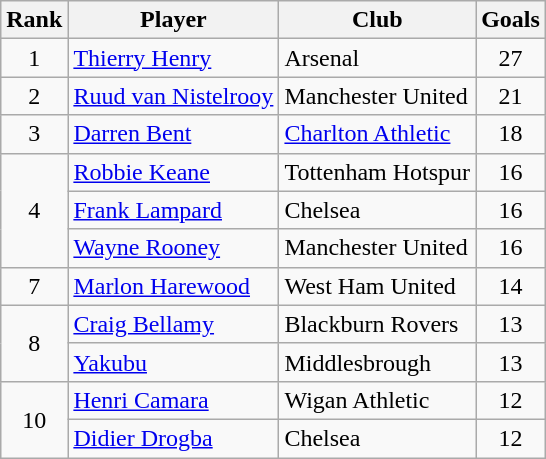<table class="wikitable">
<tr>
<th>Rank</th>
<th>Player</th>
<th>Club</th>
<th>Goals</th>
</tr>
<tr>
<td align=center>1</td>
<td> <a href='#'>Thierry Henry</a></td>
<td>Arsenal</td>
<td align=center>27</td>
</tr>
<tr>
<td align=center>2</td>
<td> <a href='#'>Ruud van Nistelrooy</a></td>
<td>Manchester United</td>
<td align=center>21</td>
</tr>
<tr>
<td align=center>3</td>
<td> <a href='#'>Darren Bent</a></td>
<td><a href='#'>Charlton Athletic</a></td>
<td align=center>18</td>
</tr>
<tr>
<td rowspan="3" style="text-align:center;">4</td>
<td> <a href='#'>Robbie Keane</a></td>
<td>Tottenham Hotspur</td>
<td align=center>16</td>
</tr>
<tr>
<td> <a href='#'>Frank Lampard</a></td>
<td>Chelsea</td>
<td align=center>16</td>
</tr>
<tr>
<td> <a href='#'>Wayne Rooney</a></td>
<td>Manchester United</td>
<td align=center>16</td>
</tr>
<tr>
<td align=center>7</td>
<td> <a href='#'>Marlon Harewood</a></td>
<td>West Ham United</td>
<td align=center>14</td>
</tr>
<tr>
<td rowspan="2" style="text-align:center;">8</td>
<td> <a href='#'>Craig Bellamy</a></td>
<td>Blackburn Rovers</td>
<td align=center>13</td>
</tr>
<tr>
<td> <a href='#'>Yakubu</a></td>
<td>Middlesbrough</td>
<td align=center>13</td>
</tr>
<tr>
<td rowspan="2" style="text-align:center;">10</td>
<td> <a href='#'>Henri Camara</a></td>
<td>Wigan Athletic</td>
<td align=center>12</td>
</tr>
<tr>
<td> <a href='#'>Didier Drogba</a></td>
<td>Chelsea</td>
<td align=center>12</td>
</tr>
</table>
